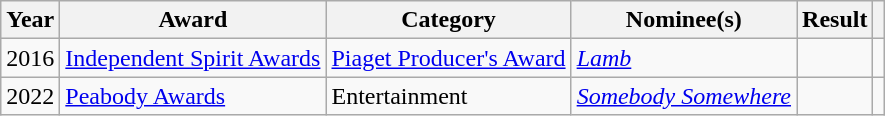<table class="wikitable plainrowheaders sortable">
<tr>
<th scope="col">Year</th>
<th scope="col">Award</th>
<th scope="col">Category</th>
<th scope="col">Nominee(s)</th>
<th scope="col">Result</th>
<th scope="col" class="unsortable"></th>
</tr>
<tr>
<td>2016</td>
<td><a href='#'>Independent Spirit Awards</a></td>
<td><a href='#'>Piaget Producer's Award</a></td>
<td><em><a href='#'>Lamb</a></em></td>
<td></td>
<td></td>
</tr>
<tr>
<td>2022</td>
<td><a href='#'>Peabody Awards</a></td>
<td>Entertainment</td>
<td><a href='#'><em>Somebody Somewhere</em></a></td>
<td></td>
<td></td>
</tr>
</table>
